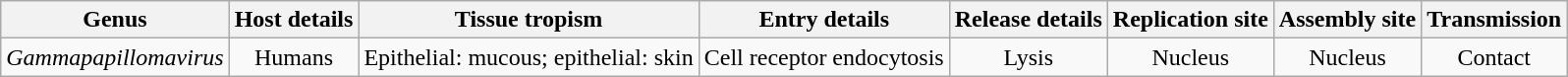<table class="wikitable sortable" style="text-align:center">
<tr>
<th>Genus</th>
<th>Host details</th>
<th>Tissue tropism</th>
<th>Entry details</th>
<th>Release details</th>
<th>Replication site</th>
<th>Assembly site</th>
<th>Transmission</th>
</tr>
<tr>
<td><em>Gammapapillomavirus</em></td>
<td>Humans</td>
<td>Epithelial: mucous; epithelial: skin</td>
<td>Cell receptor endocytosis</td>
<td>Lysis</td>
<td>Nucleus</td>
<td>Nucleus</td>
<td>Contact</td>
</tr>
</table>
